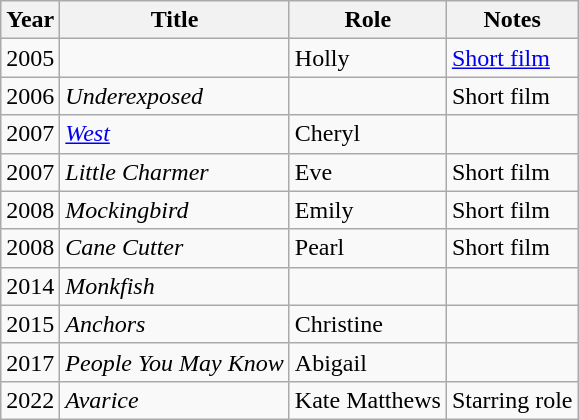<table class="wikitable sortable">
<tr>
<th>Year</th>
<th>Title</th>
<th>Role</th>
<th>Notes</th>
</tr>
<tr>
<td>2005</td>
<td><em></em></td>
<td>Holly</td>
<td><a href='#'>Short film</a></td>
</tr>
<tr>
<td>2006</td>
<td><em>Underexposed</em></td>
<td></td>
<td>Short film</td>
</tr>
<tr>
<td>2007</td>
<td><em><a href='#'>West</a></em></td>
<td>Cheryl</td>
<td></td>
</tr>
<tr>
<td>2007</td>
<td><em>Little Charmer</em></td>
<td>Eve</td>
<td>Short film</td>
</tr>
<tr>
<td>2008</td>
<td><em>Mockingbird</em></td>
<td>Emily</td>
<td>Short film</td>
</tr>
<tr>
<td>2008</td>
<td><em>Cane Cutter</em></td>
<td>Pearl</td>
<td>Short film</td>
</tr>
<tr>
<td>2014</td>
<td><em>Monkfish</em></td>
<td></td>
<td></td>
</tr>
<tr>
<td>2015</td>
<td><em>Anchors</em></td>
<td>Christine</td>
<td></td>
</tr>
<tr>
<td>2017</td>
<td><em>People You May Know</em></td>
<td>Abigail</td>
<td></td>
</tr>
<tr>
<td>2022</td>
<td><em>Avarice</em></td>
<td>Kate Matthews</td>
<td>Starring role</td>
</tr>
</table>
